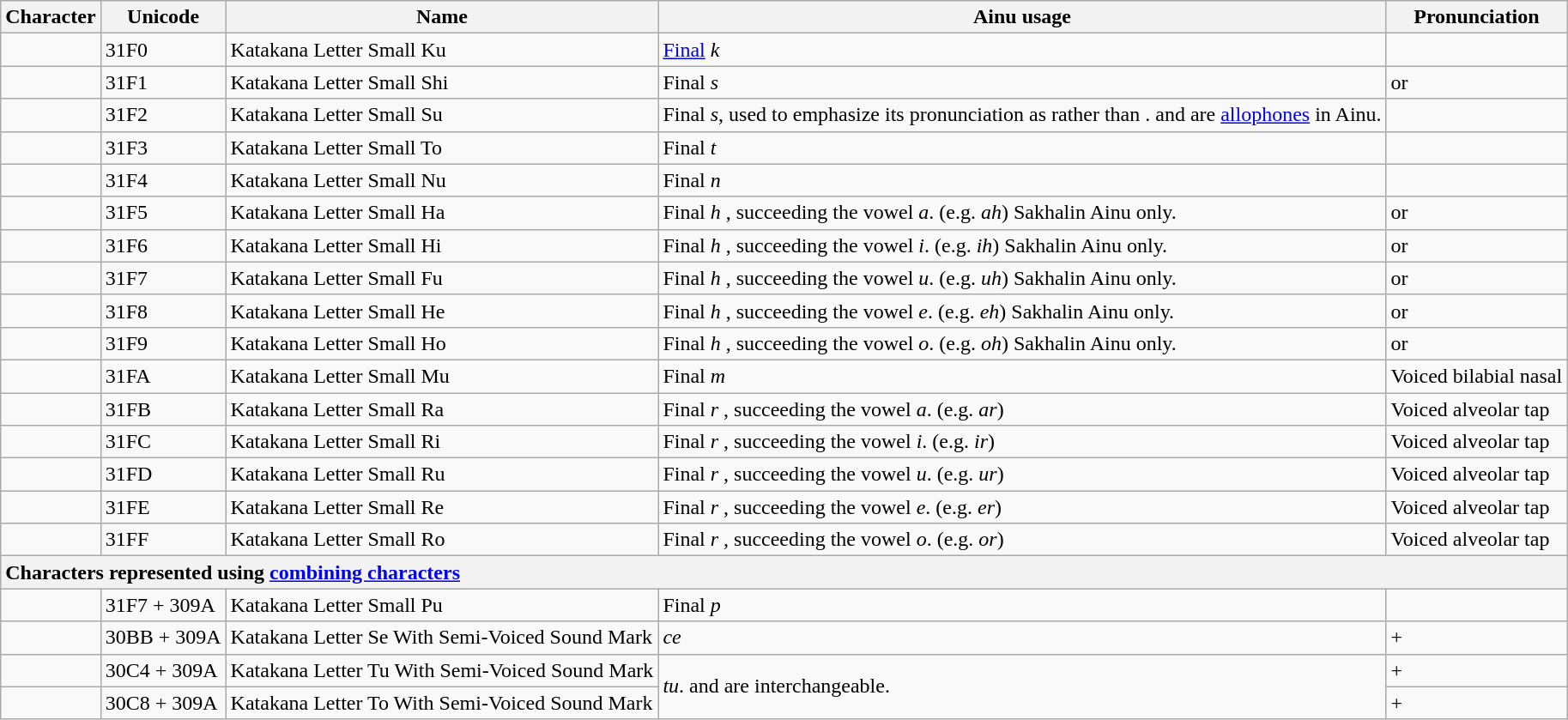<table class="wikitable">
<tr>
<th>Character</th>
<th>Unicode</th>
<th>Name</th>
<th>Ainu usage</th>
<th>Pronunciation</th>
</tr>
<tr>
<td></td>
<td>31F0</td>
<td>Katakana Letter Small Ku</td>
<td><a href='#'>Final</a> <em>k</em></td>
<td></td>
</tr>
<tr>
<td></td>
<td>31F1</td>
<td>Katakana Letter Small Shi</td>
<td>Final <em>s</em> </td>
<td> or </td>
</tr>
<tr>
<td></td>
<td>31F2</td>
<td>Katakana Letter Small Su</td>
<td>Final <em>s</em>, used to emphasize its pronunciation as  rather than .  and  are <a href='#'>allophones</a> in Ainu.</td>
<td></td>
</tr>
<tr>
<td></td>
<td>31F3</td>
<td>Katakana Letter Small To</td>
<td>Final <em>t</em></td>
<td></td>
</tr>
<tr>
<td></td>
<td>31F4</td>
<td>Katakana Letter Small Nu</td>
<td>Final <em>n</em></td>
<td></td>
</tr>
<tr>
<td></td>
<td>31F5</td>
<td>Katakana Letter Small Ha</td>
<td>Final <em>h</em> , succeeding the vowel <em>a</em>. (e.g.  <em>ah</em>) Sakhalin Ainu only.</td>
<td> or </td>
</tr>
<tr>
<td></td>
<td>31F6</td>
<td>Katakana Letter Small Hi</td>
<td>Final <em>h</em> , succeeding the vowel <em>i</em>. (e.g.  <em>ih</em>) Sakhalin Ainu only.</td>
<td> or </td>
</tr>
<tr>
<td></td>
<td>31F7</td>
<td>Katakana Letter Small Fu</td>
<td>Final <em>h</em> , succeeding the vowel <em>u</em>. (e.g.  <em>uh</em>) Sakhalin Ainu only.</td>
<td> or </td>
</tr>
<tr>
<td></td>
<td>31F8</td>
<td>Katakana Letter Small He</td>
<td>Final <em>h</em> , succeeding the vowel <em>e</em>. (e.g.  <em>eh</em>) Sakhalin Ainu only.</td>
<td> or </td>
</tr>
<tr>
<td></td>
<td>31F9</td>
<td>Katakana Letter Small Ho</td>
<td>Final <em>h</em> , succeeding the vowel <em>o</em>. (e.g.  <em>oh</em>) Sakhalin Ainu only.</td>
<td> or </td>
</tr>
<tr>
<td></td>
<td>31FA</td>
<td>Katakana Letter Small Mu</td>
<td>Final <em>m</em></td>
<td> Voiced bilabial nasal</td>
</tr>
<tr>
<td></td>
<td>31FB</td>
<td>Katakana Letter Small Ra</td>
<td>Final <em>r</em> , succeeding the vowel <em>a</em>. (e.g.  <em>ar</em>)</td>
<td> Voiced alveolar tap</td>
</tr>
<tr>
<td></td>
<td>31FC</td>
<td>Katakana Letter Small Ri</td>
<td>Final <em>r</em> , succeeding the vowel <em>i</em>. (e.g.  <em>ir</em>)</td>
<td> Voiced alveolar tap</td>
</tr>
<tr>
<td></td>
<td>31FD</td>
<td>Katakana Letter Small Ru</td>
<td>Final <em>r</em> , succeeding the vowel <em>u</em>. (e.g.  <em>ur</em>)</td>
<td> Voiced alveolar tap</td>
</tr>
<tr>
<td></td>
<td>31FE</td>
<td>Katakana Letter Small Re</td>
<td>Final <em>r</em> , succeeding the vowel <em>e</em>. (e.g.  <em>er</em>)</td>
<td> Voiced alveolar tap</td>
</tr>
<tr>
<td></td>
<td>31FF</td>
<td>Katakana Letter Small Ro</td>
<td>Final <em>r</em> , succeeding the vowel <em>o</em>. (e.g.  <em>or</em>)</td>
<td> Voiced alveolar tap</td>
</tr>
<tr>
<th colspan="5" style="text-align:left;">Characters represented using <a href='#'>combining characters</a></th>
</tr>
<tr>
<td></td>
<td>31F7 + 309A</td>
<td>Katakana Letter Small Pu</td>
<td>Final <em>p</em></td>
<td></td>
</tr>
<tr>
<td></td>
<td>30BB + 309A</td>
<td>Katakana Letter Se With Semi-Voiced Sound Mark</td>
<td><em>ce</em> </td>
<td> + </td>
</tr>
<tr>
<td></td>
<td>30C4 + 309A</td>
<td>Katakana Letter Tu With Semi-Voiced Sound Mark</td>
<td rowspan=2><em>tu</em>.  and  are interchangeable.</td>
<td> + </td>
</tr>
<tr>
<td></td>
<td>30C8 + 309A</td>
<td>Katakana Letter To With Semi-Voiced Sound Mark</td>
<td> + </td>
</tr>
</table>
